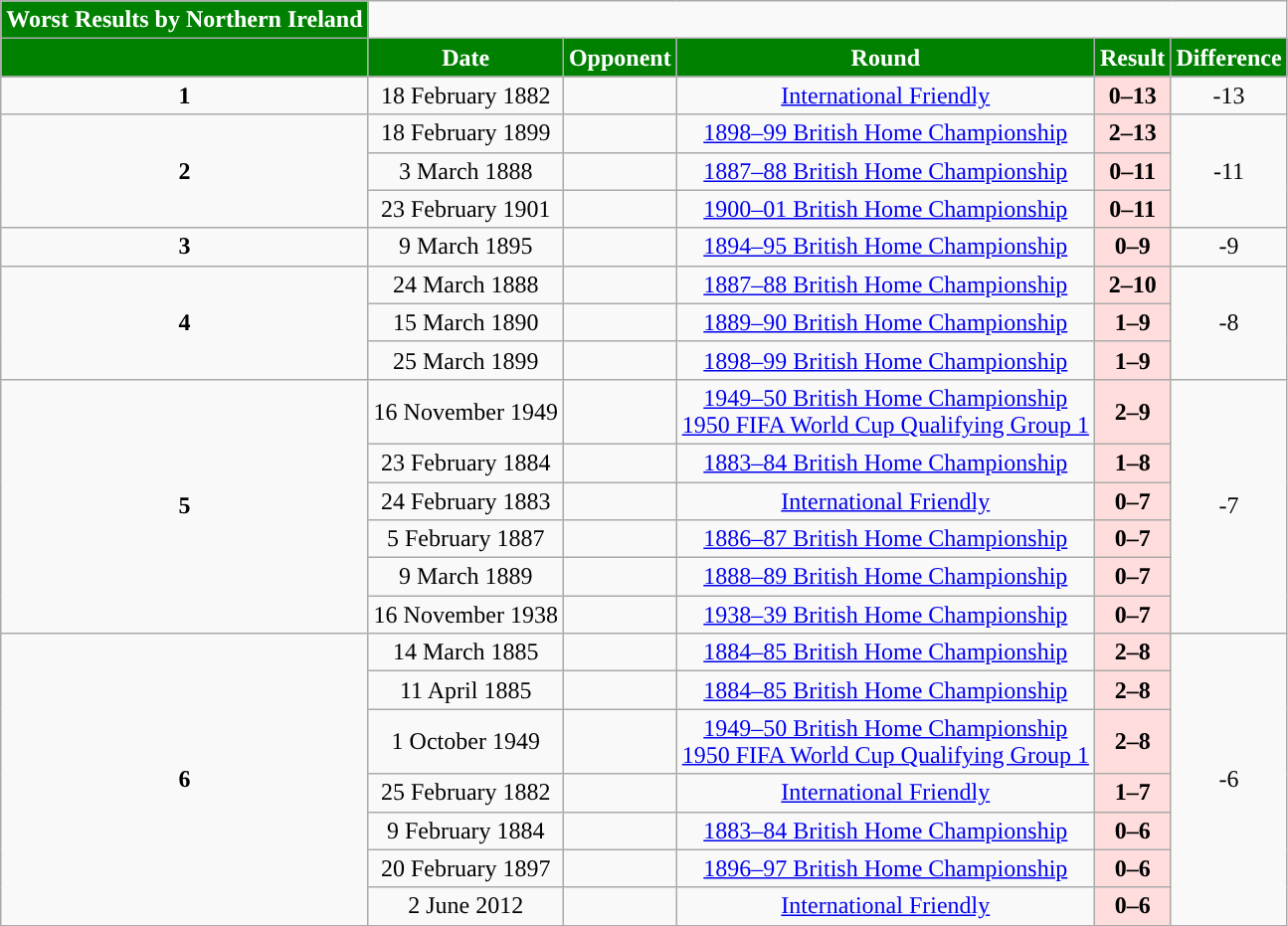<table class="wikitable" style="text-align:center;">
<tr>
<th style="background-color:#008000; color:white; ">Worst Results by Northern Ireland</th>
</tr>
<tr>
<th style="background-color:#008000; color:white; "></th>
<th style="background-color:#008000; color:white; ">Date</th>
<th style="background-color:#008000; color:white; ">Opponent</th>
<th style="background-color:#008000; color:white; ">Round</th>
<th style="background-color:#008000; color:white; ">Result</th>
<th style="background-color:#008000; color:white; ">Difference</th>
</tr>
<tr>
<td><strong>1</strong></td>
<td>18 February 1882</td>
<td style="text-align:left;"></td>
<td><a href='#'>International Friendly</a></td>
<td style="background:#fdd;"><strong>0–13</strong></td>
<td>-13</td>
</tr>
<tr>
<td rowspan="3"><strong>2</strong></td>
<td>18 February 1899</td>
<td style="text-align:left;"></td>
<td>    <a href='#'>1898–99 British Home Championship</a></td>
<td style="background:#fdd;"><strong>2–13</strong></td>
<td rowspan="3">-11</td>
</tr>
<tr>
<td>3 March 1888</td>
<td style="text-align:left;"></td>
<td>    <a href='#'>1887–88 British Home Championship</a></td>
<td style="background:#fdd;"><strong>0–11</strong></td>
</tr>
<tr>
<td>23 February 1901</td>
<td style="text-align:left;"></td>
<td>    <a href='#'>1900–01 British Home Championship</a></td>
<td style="background:#fdd;"><strong>0–11</strong></td>
</tr>
<tr>
<td><strong>3</strong></td>
<td>9 March 1895</td>
<td style="text-align:left;"></td>
<td>    <a href='#'>1894–95 British Home Championship</a></td>
<td style="background:#fdd;"><strong>0–9</strong></td>
<td>-9</td>
</tr>
<tr>
<td rowspan="3"><strong>4</strong></td>
<td>24 March 1888</td>
<td style="text-align:left;"></td>
<td>    <a href='#'>1887–88 British Home Championship</a></td>
<td style="background:#fdd;"><strong>2–10</strong></td>
<td rowspan="3">-8</td>
</tr>
<tr>
<td>15 March 1890</td>
<td style="text-align:left;"></td>
<td>    <a href='#'>1889–90 British Home Championship</a></td>
<td style="background:#fdd;"><strong>1–9</strong></td>
</tr>
<tr>
<td>25 March 1899</td>
<td style="text-align:left;"></td>
<td>    <a href='#'>1898–99 British Home Championship</a></td>
<td style="background:#fdd;"><strong>1–9</strong></td>
</tr>
<tr>
<td rowspan="6"><strong>5</strong></td>
<td>16 November 1949</td>
<td style="text-align:left;"></td>
<td>    <a href='#'>1949–50 British Home Championship</a><br> <a href='#'>1950 FIFA World Cup Qualifying Group 1</a></td>
<td style="background:#fdd;"><strong>2–9</strong></td>
<td rowspan="6">-7</td>
</tr>
<tr>
<td>23 February 1884</td>
<td style="text-align:left;"></td>
<td>    <a href='#'>1883–84 British Home Championship</a></td>
<td style="background:#fdd;"><strong>1–8</strong></td>
</tr>
<tr>
<td>24 February 1883</td>
<td style="text-align:left;"></td>
<td><a href='#'>International Friendly</a></td>
<td style="background:#fdd;"><strong>0–7</strong></td>
</tr>
<tr>
<td>5 February 1887</td>
<td style="text-align:left;"></td>
<td>    <a href='#'>1886–87 British Home Championship</a></td>
<td style="background:#fdd;"><strong>0–7</strong></td>
</tr>
<tr>
<td>9 March 1889</td>
<td style="text-align:left;"></td>
<td>    <a href='#'>1888–89 British Home Championship</a></td>
<td style="background:#fdd;"><strong>0–7</strong></td>
</tr>
<tr>
<td>16 November 1938</td>
<td style="text-align:left;"></td>
<td>    <a href='#'>1938–39 British Home Championship</a></td>
<td style="background:#fdd;"><strong>0–7</strong></td>
</tr>
<tr>
<td rowspan="7"><strong>6</strong></td>
<td>14 March 1885</td>
<td style="text-align:left;"></td>
<td>    <a href='#'>1884–85 British Home Championship</a></td>
<td style="background:#fdd;"><strong>2–8</strong></td>
<td rowspan="7">-6</td>
</tr>
<tr>
<td>11 April 1885</td>
<td style="text-align:left;"></td>
<td>    <a href='#'>1884–85 British Home Championship</a></td>
<td style="background:#fdd;"><strong>2–8</strong></td>
</tr>
<tr>
<td>1 October 1949</td>
<td style="text-align:left;"></td>
<td>    <a href='#'>1949–50 British Home Championship</a><br> <a href='#'>1950 FIFA World Cup Qualifying Group 1</a></td>
<td style="background:#fdd;"><strong>2–8</strong></td>
</tr>
<tr>
<td>25 February 1882</td>
<td style="text-align:left;"></td>
<td><a href='#'>International Friendly</a></td>
<td style="background:#fdd;"><strong>1–7</strong></td>
</tr>
<tr>
<td>9 February 1884</td>
<td style="text-align:left;"></td>
<td>    <a href='#'>1883–84 British Home Championship</a></td>
<td style="background:#fdd;"><strong>0–6</strong></td>
</tr>
<tr>
<td>20 February 1897</td>
<td style="text-align:left;"></td>
<td>    <a href='#'>1896–97 British Home Championship</a></td>
<td style="background:#fdd;"><strong>0–6</strong></td>
</tr>
<tr>
<td>2 June 2012</td>
<td style="text-align:left;"></td>
<td><a href='#'>International Friendly</a></td>
<td style="background:#fdd;"><strong>0–6</strong></td>
</tr>
</table>
